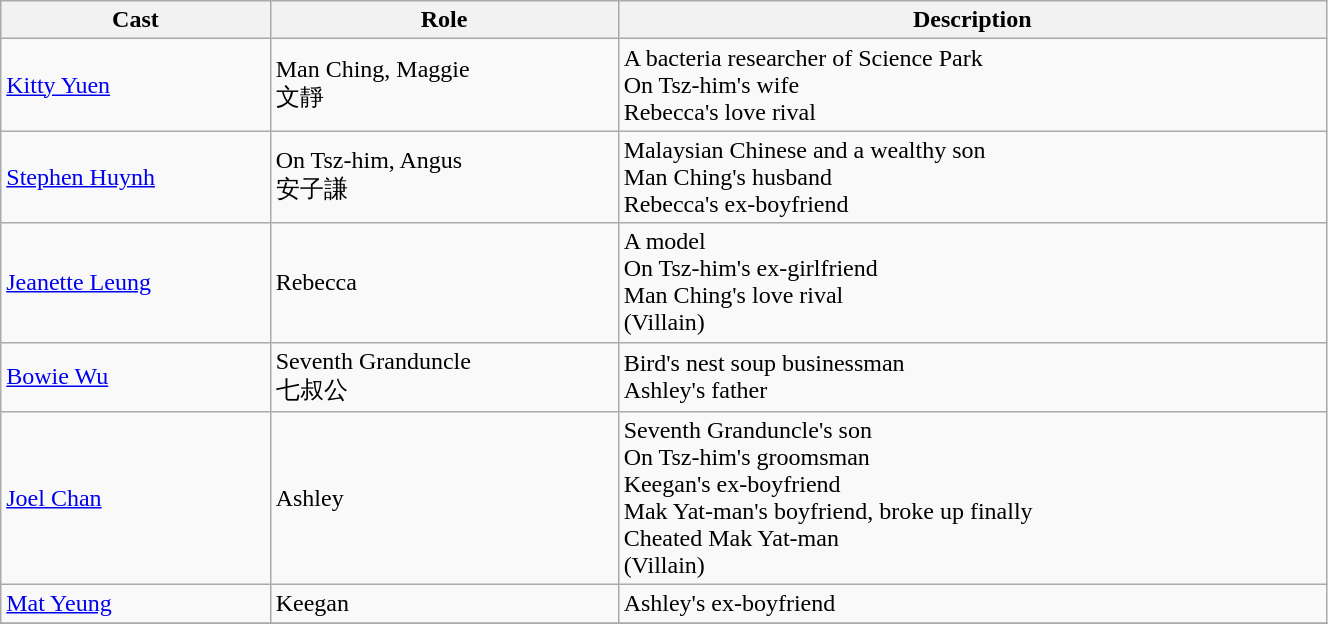<table class="wikitable" width="70%">
<tr>
<th>Cast</th>
<th>Role</th>
<th>Description</th>
</tr>
<tr>
<td><a href='#'>Kitty Yuen</a></td>
<td>Man Ching, Maggie<br>文靜</td>
<td>A bacteria researcher of Science Park<br>On Tsz-him's wife<br>Rebecca's love rival</td>
</tr>
<tr>
<td><a href='#'>Stephen Huynh</a></td>
<td>On Tsz-him, Angus<br>安子謙</td>
<td>Malaysian Chinese and a wealthy son<br>Man Ching's husband<br>Rebecca's ex-boyfriend</td>
</tr>
<tr>
<td><a href='#'>Jeanette Leung</a></td>
<td>Rebecca</td>
<td>A model<br>On Tsz-him's ex-girlfriend<br>Man Ching's love rival<br>(Villain)</td>
</tr>
<tr>
<td><a href='#'>Bowie Wu</a></td>
<td>Seventh Granduncle<br>七叔公</td>
<td>Bird's nest soup businessman<br>Ashley's father</td>
</tr>
<tr>
<td><a href='#'>Joel Chan</a></td>
<td>Ashley</td>
<td>Seventh Granduncle's son<br>On Tsz-him's groomsman<br>Keegan's ex-boyfriend<br>Mak Yat-man's boyfriend, broke up finally<br>Cheated Mak Yat-man<br>(Villain)</td>
</tr>
<tr>
<td><a href='#'>Mat Yeung</a></td>
<td>Keegan</td>
<td>Ashley's ex-boyfriend</td>
</tr>
<tr>
</tr>
</table>
